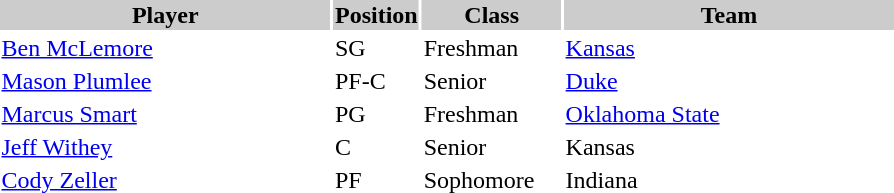<table style="width:600px" "border:'1' 'solid' 'gray' ">
<tr>
<th style="background:#ccc; width:40%;">Player</th>
<th style="background:#ccc; width:4%;">Position</th>
<th style="background:#ccc; width:16%;">Class</th>
<th style="background:#ccc; width:40%;">Team</th>
</tr>
<tr>
<td><a href='#'>Ben McLemore</a></td>
<td>SG</td>
<td>Freshman</td>
<td><a href='#'>Kansas</a></td>
</tr>
<tr>
<td><a href='#'>Mason Plumlee</a></td>
<td>PF-C</td>
<td>Senior</td>
<td><a href='#'>Duke</a></td>
</tr>
<tr>
<td><a href='#'>Marcus Smart</a></td>
<td>PG</td>
<td>Freshman</td>
<td><a href='#'>Oklahoma State</a></td>
</tr>
<tr>
<td><a href='#'>Jeff Withey</a></td>
<td>C</td>
<td>Senior</td>
<td>Kansas</td>
</tr>
<tr>
<td><a href='#'>Cody Zeller</a></td>
<td>PF</td>
<td>Sophomore</td>
<td>Indiana</td>
</tr>
</table>
